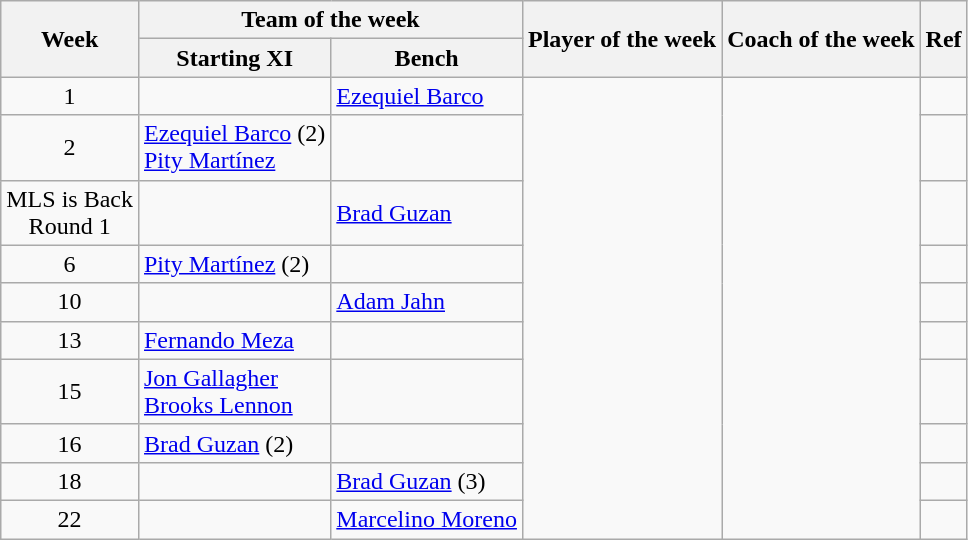<table class="wikitable">
<tr>
<th rowspan="2">Week</th>
<th colspan="2">Team of the week</th>
<th rowspan="2">Player of the week</th>
<th rowspan="2">Coach of the week</th>
<th rowspan="2">Ref</th>
</tr>
<tr>
<th>Starting XI</th>
<th>Bench</th>
</tr>
<tr>
<td style="text-align: center;">1</td>
<td></td>
<td> <a href='#'>Ezequiel Barco</a></td>
<td rowspan="10"></td>
<td rowspan="10"></td>
<td></td>
</tr>
<tr>
<td style="text-align: center;">2</td>
<td> <a href='#'>Ezequiel Barco</a> (2)<br> <a href='#'>Pity Martínez</a></td>
<td></td>
<td></td>
</tr>
<tr>
<td style="text-align: center;">MLS is Back<br>Round 1</td>
<td></td>
<td> <a href='#'>Brad Guzan</a></td>
<td></td>
</tr>
<tr>
<td style="text-align: center;">6</td>
<td> <a href='#'>Pity Martínez</a> (2)</td>
<td></td>
<td></td>
</tr>
<tr>
<td style="text-align: center;">10</td>
<td></td>
<td> <a href='#'>Adam Jahn</a></td>
<td></td>
</tr>
<tr>
<td style="text-align: center;">13</td>
<td> <a href='#'>Fernando Meza</a></td>
<td></td>
<td></td>
</tr>
<tr>
<td style="text-align: center;">15</td>
<td> <a href='#'>Jon Gallagher</a><br> <a href='#'>Brooks Lennon</a></td>
<td></td>
<td></td>
</tr>
<tr>
<td style="text-align: center;">16</td>
<td> <a href='#'>Brad Guzan</a> (2)</td>
<td></td>
<td></td>
</tr>
<tr>
<td style="text-align: center;">18</td>
<td></td>
<td> <a href='#'>Brad Guzan</a> (3)</td>
<td></td>
</tr>
<tr>
<td style="text-align: center;">22</td>
<td></td>
<td> <a href='#'>Marcelino Moreno</a></td>
<td></td>
</tr>
</table>
